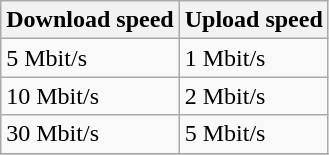<table class="wikitable">
<tr>
<th>Download speed</th>
<th>Upload speed</th>
</tr>
<tr>
<td>5 Mbit/s</td>
<td>1 Mbit/s</td>
</tr>
<tr>
<td>10 Mbit/s</td>
<td>2 Mbit/s</td>
</tr>
<tr>
<td>30 Mbit/s</td>
<td>5 Mbit/s</td>
</tr>
<tr>
</tr>
</table>
